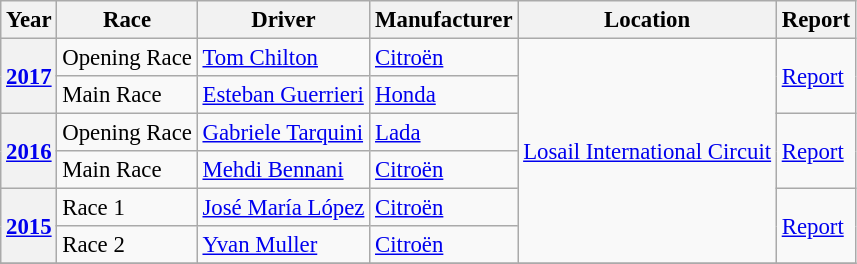<table class="wikitable" style="font-size: 95%;">
<tr>
<th>Year</th>
<th>Race</th>
<th>Driver</th>
<th>Manufacturer</th>
<th>Location</th>
<th>Report</th>
</tr>
<tr>
<th rowspan=2><a href='#'>2017</a></th>
<td>Opening Race</td>
<td> <a href='#'>Tom Chilton</a></td>
<td> <a href='#'>Citroën</a></td>
<td rowspan=6><a href='#'>Losail International Circuit</a></td>
<td rowspan=2><a href='#'>Report</a></td>
</tr>
<tr>
<td>Main Race</td>
<td> <a href='#'>Esteban Guerrieri</a></td>
<td> <a href='#'>Honda</a></td>
</tr>
<tr>
<th rowspan=2><a href='#'>2016</a></th>
<td>Opening Race</td>
<td> <a href='#'>Gabriele Tarquini</a></td>
<td> <a href='#'>Lada</a></td>
<td rowspan=2><a href='#'>Report</a></td>
</tr>
<tr>
<td>Main Race</td>
<td> <a href='#'>Mehdi Bennani</a></td>
<td> <a href='#'>Citroën</a></td>
</tr>
<tr>
<th rowspan=2><a href='#'>2015</a></th>
<td>Race 1</td>
<td> <a href='#'>José María López</a></td>
<td> <a href='#'>Citroën</a></td>
<td rowspan=2><a href='#'>Report</a></td>
</tr>
<tr>
<td>Race 2</td>
<td> <a href='#'>Yvan Muller</a></td>
<td> <a href='#'>Citroën</a></td>
</tr>
<tr>
</tr>
</table>
